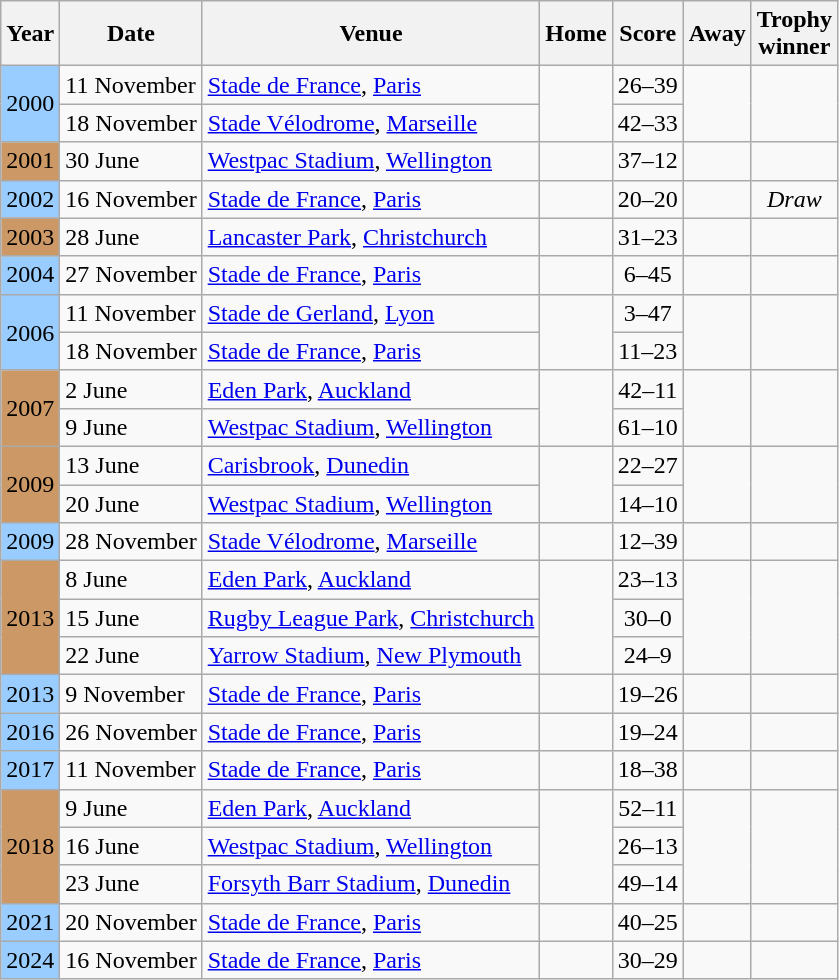<table class=wikitable>
<tr>
<th>Year</th>
<th>Date</th>
<th>Venue</th>
<th>Home</th>
<th>Score</th>
<th>Away</th>
<th>Trophy<br>winner</th>
</tr>
<tr>
<td rowspan=2 bgcolor=#9acdff>2000</td>
<td>11 November</td>
<td><a href='#'>Stade de France</a>, <a href='#'>Paris</a></td>
<td rowspan=2 align=right></td>
<td align=center>26–39</td>
<td rowspan=2></td>
<td rowspan=2></td>
</tr>
<tr>
<td>18 November</td>
<td><a href='#'>Stade Vélodrome</a>, <a href='#'>Marseille</a></td>
<td align=center>42–33</td>
</tr>
<tr>
<td bgcolor=#cc9966>2001</td>
<td>30 June</td>
<td><a href='#'>Westpac Stadium</a>, <a href='#'>Wellington</a></td>
<td align=right></td>
<td align=center>37–12</td>
<td></td>
<td></td>
</tr>
<tr>
<td bgcolor=#9acdff>2002</td>
<td>16 November</td>
<td><a href='#'>Stade de France</a>, <a href='#'>Paris</a></td>
<td align=right></td>
<td align=center>20–20</td>
<td></td>
<td align=center><em>Draw</em></td>
</tr>
<tr>
<td bgcolor=#cc9966>2003</td>
<td>28 June</td>
<td><a href='#'>Lancaster Park</a>, <a href='#'>Christchurch</a></td>
<td align=right></td>
<td align=center>31–23</td>
<td></td>
<td></td>
</tr>
<tr>
<td bgcolor=#9acdff>2004</td>
<td>27 November</td>
<td><a href='#'>Stade de France</a>, <a href='#'>Paris</a></td>
<td align=right></td>
<td align=center>6–45</td>
<td></td>
<td></td>
</tr>
<tr>
<td rowspan=2 bgcolor=#9acdff>2006</td>
<td>11 November</td>
<td><a href='#'>Stade de Gerland</a>, <a href='#'>Lyon</a></td>
<td rowspan=2 align=right></td>
<td align=center>3–47</td>
<td rowspan=2></td>
<td rowspan=2></td>
</tr>
<tr>
<td>18 November</td>
<td><a href='#'>Stade de France</a>, <a href='#'>Paris</a></td>
<td align=center>11–23</td>
</tr>
<tr>
<td rowspan=2 bgcolor=#cc9966>2007</td>
<td>2 June</td>
<td><a href='#'>Eden Park</a>, <a href='#'>Auckland</a></td>
<td rowspan=2 align=right></td>
<td align=center>42–11</td>
<td rowspan=2></td>
<td rowspan=2></td>
</tr>
<tr>
<td>9 June</td>
<td><a href='#'>Westpac Stadium</a>, <a href='#'>Wellington</a></td>
<td align=center>61–10</td>
</tr>
<tr>
<td rowspan=2 bgcolor=#cc9966>2009</td>
<td>13 June</td>
<td><a href='#'>Carisbrook</a>, <a href='#'>Dunedin</a></td>
<td rowspan=2 align=right></td>
<td align=center>22–27</td>
<td rowspan=2></td>
<td rowspan=2></td>
</tr>
<tr>
<td>20 June</td>
<td><a href='#'>Westpac Stadium</a>, <a href='#'>Wellington</a></td>
<td align=center>14–10</td>
</tr>
<tr>
<td bgcolor=#9acdff>2009</td>
<td>28 November</td>
<td><a href='#'>Stade Vélodrome</a>, <a href='#'>Marseille</a></td>
<td align=right></td>
<td align=center>12–39</td>
<td></td>
<td></td>
</tr>
<tr>
<td rowspan=3 bgcolor=#cc9966>2013</td>
<td>8 June</td>
<td><a href='#'>Eden Park</a>, <a href='#'>Auckland</a></td>
<td rowspan=3 align=right></td>
<td align=center>23–13</td>
<td rowspan=3></td>
<td rowspan=3></td>
</tr>
<tr>
<td>15 June</td>
<td><a href='#'>Rugby League Park</a>, <a href='#'>Christchurch</a></td>
<td align=center>30–0</td>
</tr>
<tr>
<td>22 June</td>
<td><a href='#'>Yarrow Stadium</a>, <a href='#'>New Plymouth</a></td>
<td align=center>24–9</td>
</tr>
<tr>
<td bgcolor=#9acdff>2013</td>
<td>9 November</td>
<td><a href='#'>Stade de France</a>, <a href='#'>Paris</a></td>
<td align=right></td>
<td align=center>19–26</td>
<td></td>
<td></td>
</tr>
<tr>
<td bgcolor=#9acdff>2016</td>
<td>26 November</td>
<td><a href='#'>Stade de France</a>, <a href='#'>Paris</a></td>
<td align=right></td>
<td align=center>19–24</td>
<td></td>
<td></td>
</tr>
<tr>
<td bgcolor=#9acdff>2017</td>
<td>11 November</td>
<td><a href='#'>Stade de France</a>, <a href='#'>Paris</a></td>
<td align=right></td>
<td align=center>18–38</td>
<td></td>
<td></td>
</tr>
<tr>
<td rowspan=3 bgcolor=#cc9966>2018</td>
<td>9 June</td>
<td><a href='#'>Eden Park</a>, <a href='#'>Auckland</a></td>
<td rowspan=3 align=right></td>
<td align=center>52–11</td>
<td rowspan=3></td>
<td rowspan=3></td>
</tr>
<tr>
<td>16 June</td>
<td><a href='#'>Westpac Stadium</a>, <a href='#'>Wellington</a></td>
<td align=center>26–13</td>
</tr>
<tr>
<td>23 June</td>
<td><a href='#'>Forsyth Barr Stadium</a>, <a href='#'>Dunedin</a></td>
<td align=center>49–14</td>
</tr>
<tr>
<td bgcolor=#9acdff>2021</td>
<td>20 November</td>
<td><a href='#'>Stade de France</a>, <a href='#'>Paris</a></td>
<td align=right></td>
<td>40–25</td>
<td></td>
<td></td>
</tr>
<tr>
<td bgcolor=#9acdff>2024</td>
<td>16 November</td>
<td><a href='#'>Stade de France</a>, <a href='#'>Paris</a></td>
<td align=right></td>
<td>30–29</td>
<td></td>
<td></td>
</tr>
</table>
